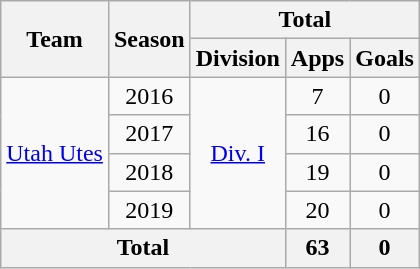<table class="wikitable" style="text-align: center;">
<tr>
<th rowspan="2">Team</th>
<th rowspan="2">Season</th>
<th colspan="3">Total</th>
</tr>
<tr>
<th>Division</th>
<th>Apps</th>
<th>Goals</th>
</tr>
<tr>
<td rowspan="4"><a href='#'>Utah Utes</a></td>
<td>2016</td>
<td rowspan="4"><a href='#'>Div. I</a></td>
<td>7</td>
<td>0</td>
</tr>
<tr>
<td>2017</td>
<td>16</td>
<td>0</td>
</tr>
<tr>
<td>2018</td>
<td>19</td>
<td>0</td>
</tr>
<tr>
<td>2019</td>
<td>20</td>
<td>0</td>
</tr>
<tr>
<th colspan="3">Total</th>
<th>63</th>
<th>0</th>
</tr>
</table>
